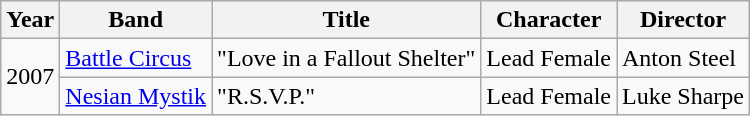<table class="wikitable sortable">
<tr>
<th class="unsortable">Year</th>
<th class="unsortable">Band</th>
<th class="unsortable">Title</th>
<th class="unsortable">Character</th>
<th class="unsortable">Director</th>
</tr>
<tr>
<td rowspan=2>2007</td>
<td><a href='#'>Battle Circus</a></td>
<td>"Love in a Fallout Shelter"</td>
<td>Lead Female</td>
<td>Anton Steel</td>
</tr>
<tr>
<td><a href='#'>Nesian Mystik</a></td>
<td>"R.S.V.P."</td>
<td>Lead Female</td>
<td>Luke Sharpe</td>
</tr>
</table>
